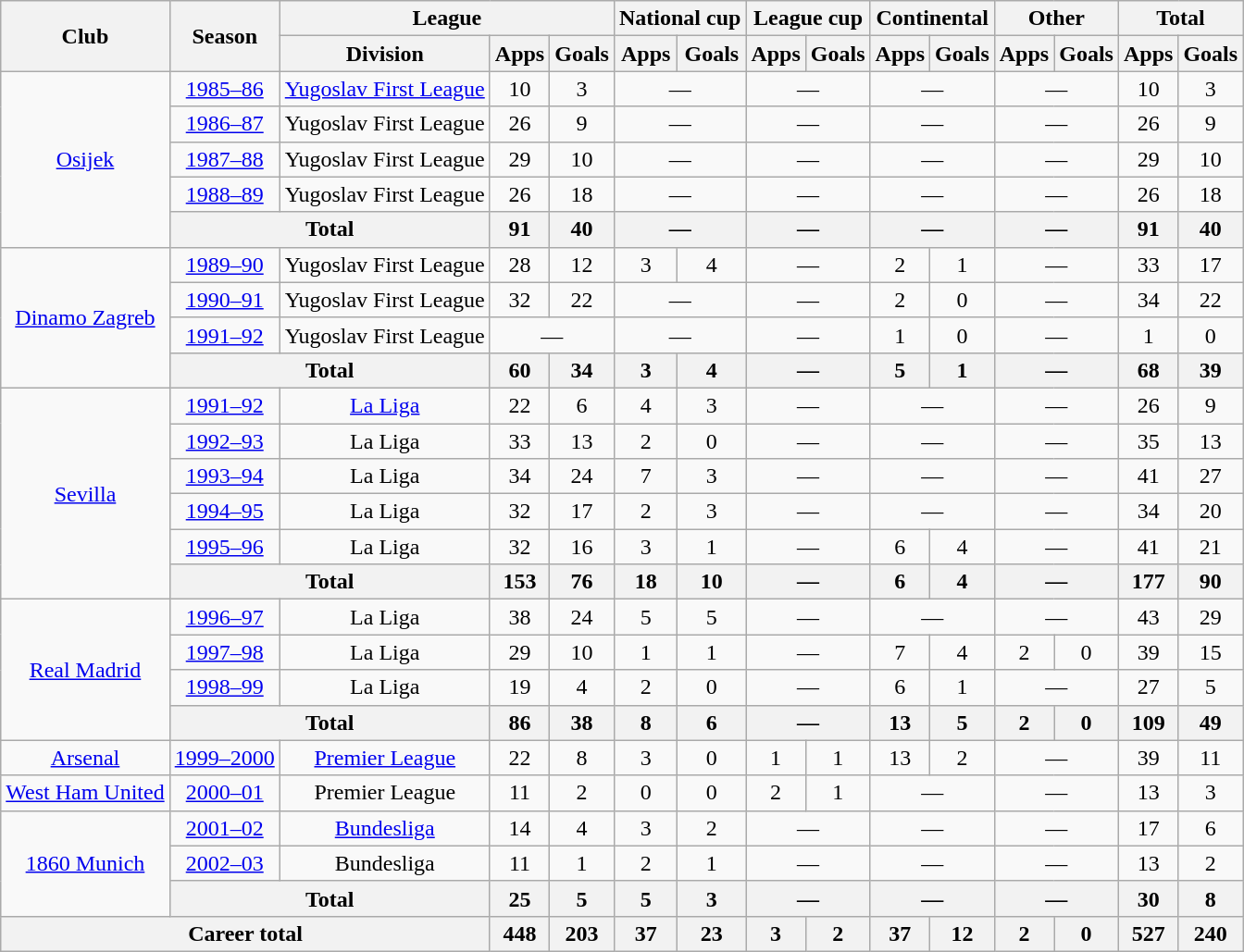<table class="wikitable" style="text-align:center">
<tr>
<th rowspan="2">Club</th>
<th rowspan="2">Season</th>
<th colspan="3">League</th>
<th colspan="2">National cup</th>
<th colspan="2">League cup</th>
<th colspan="2">Continental</th>
<th colspan="2">Other</th>
<th colspan="2">Total</th>
</tr>
<tr>
<th>Division</th>
<th>Apps</th>
<th>Goals</th>
<th>Apps</th>
<th>Goals</th>
<th>Apps</th>
<th>Goals</th>
<th>Apps</th>
<th>Goals</th>
<th>Apps</th>
<th>Goals</th>
<th>Apps</th>
<th>Goals</th>
</tr>
<tr>
<td rowspan="5"><a href='#'>Osijek</a></td>
<td><a href='#'>1985–86</a></td>
<td><a href='#'>Yugoslav First League</a></td>
<td>10</td>
<td>3</td>
<td colspan="2">—</td>
<td colspan="2">—</td>
<td colspan="2">—</td>
<td colspan="2">—</td>
<td>10</td>
<td>3</td>
</tr>
<tr>
<td><a href='#'>1986–87</a></td>
<td>Yugoslav First League</td>
<td>26</td>
<td>9</td>
<td colspan="2">—</td>
<td colspan="2">—</td>
<td colspan="2">—</td>
<td colspan="2">—</td>
<td>26</td>
<td>9</td>
</tr>
<tr>
<td><a href='#'>1987–88</a></td>
<td>Yugoslav First League</td>
<td>29</td>
<td>10</td>
<td colspan="2">—</td>
<td colspan="2">—</td>
<td colspan="2">—</td>
<td colspan="2">—</td>
<td>29</td>
<td>10</td>
</tr>
<tr>
<td><a href='#'>1988–89</a></td>
<td>Yugoslav First League</td>
<td>26</td>
<td>18</td>
<td colspan="2">—</td>
<td colspan="2">—</td>
<td colspan="2">—</td>
<td colspan="2">—</td>
<td>26</td>
<td>18</td>
</tr>
<tr>
<th colspan="2">Total</th>
<th>91</th>
<th>40</th>
<th colspan="2">—</th>
<th colspan="2">—</th>
<th colspan="2">—</th>
<th colspan="2">—</th>
<th>91</th>
<th>40</th>
</tr>
<tr>
<td rowspan="4"><a href='#'>Dinamo Zagreb</a></td>
<td><a href='#'>1989–90</a></td>
<td>Yugoslav First League</td>
<td>28</td>
<td>12</td>
<td>3</td>
<td>4</td>
<td colspan="2">—</td>
<td>2</td>
<td>1</td>
<td colspan="2">—</td>
<td>33</td>
<td>17</td>
</tr>
<tr>
<td><a href='#'>1990–91</a></td>
<td>Yugoslav First League</td>
<td>32</td>
<td>22</td>
<td colspan="2">—</td>
<td colspan="2">—</td>
<td>2</td>
<td>0</td>
<td colspan="2">—</td>
<td>34</td>
<td>22</td>
</tr>
<tr>
<td><a href='#'>1991–92</a></td>
<td>Yugoslav First League</td>
<td colspan="2">—</td>
<td colspan="2">—</td>
<td colspan="2">—</td>
<td>1</td>
<td>0</td>
<td colspan="2">—</td>
<td>1</td>
<td>0</td>
</tr>
<tr>
<th colspan="2">Total</th>
<th>60</th>
<th>34</th>
<th>3</th>
<th>4</th>
<th colspan="2">—</th>
<th>5</th>
<th>1</th>
<th colspan="2">—</th>
<th>68</th>
<th>39</th>
</tr>
<tr>
<td rowspan="6"><a href='#'>Sevilla</a></td>
<td><a href='#'>1991–92</a></td>
<td><a href='#'>La Liga</a></td>
<td>22</td>
<td>6</td>
<td>4</td>
<td>3</td>
<td colspan="2">—</td>
<td colspan="2">—</td>
<td colspan="2">—</td>
<td>26</td>
<td>9</td>
</tr>
<tr>
<td><a href='#'>1992–93</a></td>
<td>La Liga</td>
<td>33</td>
<td>13</td>
<td>2</td>
<td>0</td>
<td colspan="2">—</td>
<td colspan="2">—</td>
<td colspan="2">—</td>
<td>35</td>
<td>13</td>
</tr>
<tr>
<td><a href='#'>1993–94</a></td>
<td>La Liga</td>
<td>34</td>
<td>24</td>
<td>7</td>
<td>3</td>
<td colspan="2">—</td>
<td colspan="2">—</td>
<td colspan="2">—</td>
<td>41</td>
<td>27</td>
</tr>
<tr>
<td><a href='#'>1994–95</a></td>
<td>La Liga</td>
<td>32</td>
<td>17</td>
<td>2</td>
<td>3</td>
<td colspan="2">—</td>
<td colspan="2">—</td>
<td colspan="2">—</td>
<td>34</td>
<td>20</td>
</tr>
<tr>
<td><a href='#'>1995–96</a></td>
<td>La Liga</td>
<td>32</td>
<td>16</td>
<td>3</td>
<td>1</td>
<td colspan="2">—</td>
<td>6</td>
<td>4</td>
<td colspan="2">—</td>
<td>41</td>
<td>21</td>
</tr>
<tr>
<th colspan="2">Total</th>
<th>153</th>
<th>76</th>
<th>18</th>
<th>10</th>
<th colspan="2">—</th>
<th>6</th>
<th>4</th>
<th colspan="2">—</th>
<th>177</th>
<th>90</th>
</tr>
<tr>
<td rowspan="4"><a href='#'>Real Madrid</a></td>
<td><a href='#'>1996–97</a></td>
<td>La Liga</td>
<td>38</td>
<td>24</td>
<td>5</td>
<td>5</td>
<td colspan="2">—</td>
<td colspan="2">—</td>
<td colspan="2">—</td>
<td>43</td>
<td>29</td>
</tr>
<tr>
<td><a href='#'>1997–98</a></td>
<td>La Liga</td>
<td>29</td>
<td>10</td>
<td>1</td>
<td>1</td>
<td colspan="2">—</td>
<td>7</td>
<td>4</td>
<td>2</td>
<td>0</td>
<td>39</td>
<td>15</td>
</tr>
<tr>
<td><a href='#'>1998–99</a></td>
<td>La Liga</td>
<td>19</td>
<td>4</td>
<td>2</td>
<td>0</td>
<td colspan="2">—</td>
<td>6</td>
<td>1</td>
<td colspan="2">—</td>
<td>27</td>
<td>5</td>
</tr>
<tr>
<th colspan="2">Total</th>
<th>86</th>
<th>38</th>
<th>8</th>
<th>6</th>
<th colspan="2">—</th>
<th>13</th>
<th>5</th>
<th>2</th>
<th>0</th>
<th>109</th>
<th>49</th>
</tr>
<tr>
<td><a href='#'>Arsenal</a></td>
<td><a href='#'>1999–2000</a></td>
<td><a href='#'>Premier League</a></td>
<td>22</td>
<td>8</td>
<td>3</td>
<td>0</td>
<td>1</td>
<td>1</td>
<td>13</td>
<td>2</td>
<td colspan="2">—</td>
<td>39</td>
<td>11</td>
</tr>
<tr>
<td><a href='#'>West Ham United</a></td>
<td><a href='#'>2000–01</a></td>
<td>Premier League</td>
<td>11</td>
<td>2</td>
<td>0</td>
<td>0</td>
<td>2</td>
<td>1</td>
<td colspan="2">—</td>
<td colspan="2">—</td>
<td>13</td>
<td>3</td>
</tr>
<tr>
<td rowspan="3"><a href='#'>1860 Munich</a></td>
<td><a href='#'>2001–02</a></td>
<td><a href='#'>Bundesliga</a></td>
<td>14</td>
<td>4</td>
<td>3</td>
<td>2</td>
<td colspan="2">—</td>
<td colspan="2">—</td>
<td colspan="2">—</td>
<td>17</td>
<td>6</td>
</tr>
<tr>
<td><a href='#'>2002–03</a></td>
<td>Bundesliga</td>
<td>11</td>
<td>1</td>
<td>2</td>
<td>1</td>
<td colspan="2">—</td>
<td colspan="2">—</td>
<td colspan="2">—</td>
<td>13</td>
<td>2</td>
</tr>
<tr>
<th colspan="2">Total</th>
<th>25</th>
<th>5</th>
<th>5</th>
<th>3</th>
<th colspan="2">—</th>
<th colspan="2">—</th>
<th colspan="2">—</th>
<th>30</th>
<th>8</th>
</tr>
<tr>
<th colspan="3">Career total</th>
<th>448</th>
<th>203</th>
<th>37</th>
<th>23</th>
<th>3</th>
<th>2</th>
<th>37</th>
<th>12</th>
<th>2</th>
<th>0</th>
<th>527</th>
<th>240</th>
</tr>
</table>
